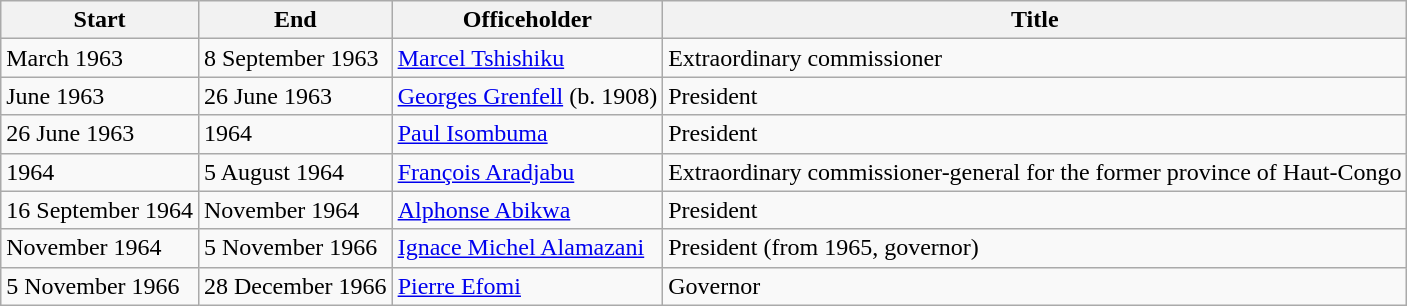<table class=wikitable sortable>
<tr>
<th>Start</th>
<th>End</th>
<th>Officeholder</th>
<th>Title</th>
</tr>
<tr>
<td>March 1963</td>
<td>8 September 1963</td>
<td><a href='#'>Marcel Tshishiku</a></td>
<td>Extraordinary commissioner</td>
</tr>
<tr>
<td>June 1963</td>
<td>26 June 1963</td>
<td><a href='#'>Georges Grenfell</a> (b. 1908)</td>
<td>President</td>
</tr>
<tr>
<td>26 June 1963</td>
<td>1964</td>
<td><a href='#'>Paul Isombuma</a></td>
<td>President</td>
</tr>
<tr>
<td>1964</td>
<td>5 August 1964</td>
<td><a href='#'>François Aradjabu</a></td>
<td>Extraordinary commissioner-general for the former province of Haut-Congo</td>
</tr>
<tr>
<td>16 September 1964</td>
<td>November 1964</td>
<td><a href='#'>Alphonse Abikwa</a></td>
<td>President</td>
</tr>
<tr>
<td>November 1964</td>
<td>5 November 1966</td>
<td><a href='#'>Ignace Michel Alamazani</a></td>
<td>President (from 1965, governor)</td>
</tr>
<tr>
<td>5 November 1966</td>
<td>28 December 1966</td>
<td><a href='#'>Pierre Efomi</a></td>
<td>Governor</td>
</tr>
</table>
